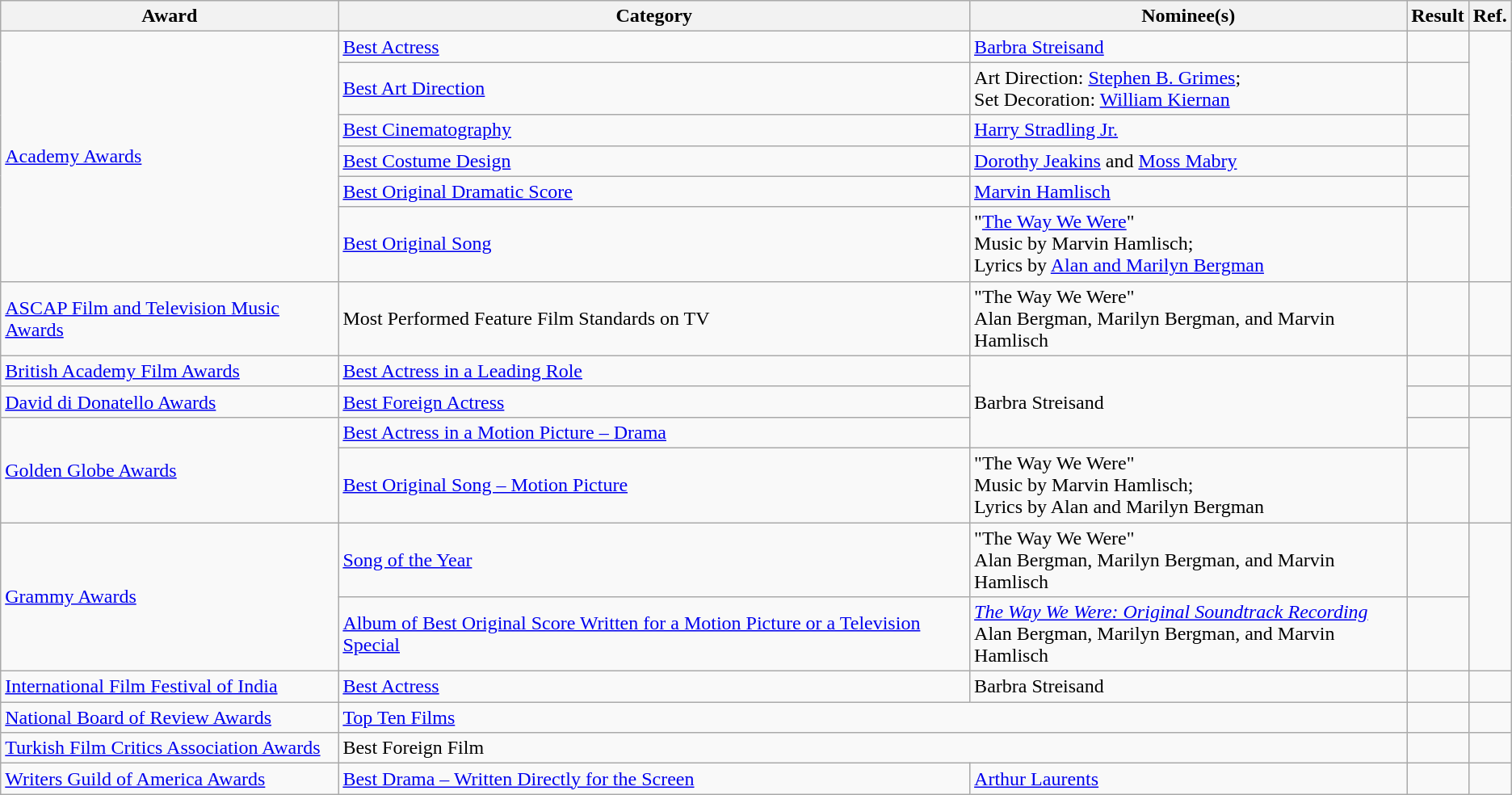<table class="wikitable plainrowheaders">
<tr>
<th>Award</th>
<th>Category</th>
<th>Nominee(s)</th>
<th>Result</th>
<th>Ref.</th>
</tr>
<tr>
<td rowspan="6"><a href='#'>Academy Awards</a></td>
<td><a href='#'>Best Actress</a></td>
<td><a href='#'>Barbra Streisand</a></td>
<td></td>
<td align="center" rowspan="6"></td>
</tr>
<tr>
<td><a href='#'>Best Art Direction</a></td>
<td>Art Direction: <a href='#'>Stephen B. Grimes</a>; <br> Set Decoration: <a href='#'>William Kiernan</a></td>
<td></td>
</tr>
<tr>
<td><a href='#'>Best Cinematography</a></td>
<td><a href='#'>Harry Stradling Jr.</a></td>
<td></td>
</tr>
<tr>
<td><a href='#'>Best Costume Design</a></td>
<td><a href='#'>Dorothy Jeakins</a> and <a href='#'>Moss Mabry</a></td>
<td></td>
</tr>
<tr>
<td><a href='#'>Best Original Dramatic Score</a></td>
<td><a href='#'>Marvin Hamlisch</a></td>
<td></td>
</tr>
<tr>
<td><a href='#'>Best Original Song</a></td>
<td>"<a href='#'>The Way We Were</a>" <br> Music by Marvin Hamlisch; <br> Lyrics by <a href='#'>Alan and Marilyn Bergman</a></td>
<td></td>
</tr>
<tr>
<td><a href='#'>ASCAP Film and Television Music Awards</a></td>
<td>Most Performed Feature Film Standards on TV</td>
<td>"The Way We Were" <br> Alan Bergman, Marilyn Bergman, and Marvin Hamlisch</td>
<td></td>
<td align="center"></td>
</tr>
<tr>
<td><a href='#'>British Academy Film Awards</a></td>
<td><a href='#'>Best Actress in a Leading Role</a></td>
<td rowspan="3">Barbra Streisand</td>
<td></td>
<td align="center"></td>
</tr>
<tr>
<td><a href='#'>David di Donatello Awards</a></td>
<td><a href='#'>Best Foreign Actress</a></td>
<td></td>
<td align="center"></td>
</tr>
<tr>
<td rowspan="2"><a href='#'>Golden Globe Awards</a></td>
<td><a href='#'>Best Actress in a Motion Picture – Drama</a></td>
<td></td>
<td align="center" rowspan="2"></td>
</tr>
<tr>
<td><a href='#'>Best Original Song – Motion Picture</a></td>
<td>"The Way We Were" <br> Music by Marvin Hamlisch; <br> Lyrics by Alan and Marilyn Bergman</td>
<td></td>
</tr>
<tr>
<td rowspan="2"><a href='#'>Grammy Awards</a></td>
<td><a href='#'>Song of the Year</a></td>
<td>"The Way We Were" <br> Alan Bergman, Marilyn Bergman, and Marvin Hamlisch</td>
<td></td>
<td align="center" rowspan="2"></td>
</tr>
<tr>
<td><a href='#'>Album of Best Original Score Written for a Motion Picture or a Television Special</a></td>
<td><em><a href='#'>The Way We Were: Original Soundtrack Recording</a></em> <br> Alan Bergman, Marilyn Bergman, and Marvin Hamlisch</td>
<td></td>
</tr>
<tr>
<td><a href='#'>International Film Festival of India</a></td>
<td><a href='#'>Best Actress</a></td>
<td>Barbra Streisand</td>
<td></td>
<td align="center"></td>
</tr>
<tr>
<td><a href='#'>National Board of Review Awards</a></td>
<td colspan="2"><a href='#'>Top Ten Films</a></td>
<td></td>
<td align="center"></td>
</tr>
<tr>
<td><a href='#'>Turkish Film Critics Association Awards</a></td>
<td colspan="2">Best Foreign Film</td>
<td></td>
<td align="center"></td>
</tr>
<tr>
<td><a href='#'>Writers Guild of America Awards</a></td>
<td><a href='#'>Best Drama – Written Directly for the Screen</a></td>
<td><a href='#'>Arthur Laurents</a></td>
<td></td>
<td align="center"></td>
</tr>
</table>
